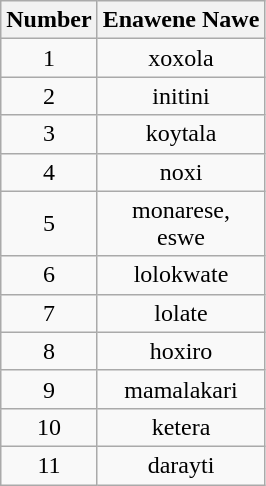<table class="wikitable" style="text-align: center;">
<tr>
<th>Number</th>
<th>Enawene Nawe</th>
</tr>
<tr>
<td>1</td>
<td>xoxola</td>
</tr>
<tr>
<td>2</td>
<td>initini</td>
</tr>
<tr>
<td>3</td>
<td>koytala</td>
</tr>
<tr>
<td>4</td>
<td>noxi</td>
</tr>
<tr>
<td>5</td>
<td>monarese,<br>eswe</td>
</tr>
<tr>
<td>6</td>
<td>lolokwate</td>
</tr>
<tr>
<td>7</td>
<td>lolate</td>
</tr>
<tr>
<td>8</td>
<td>hoxiro</td>
</tr>
<tr>
<td>9</td>
<td>mamalakari</td>
</tr>
<tr>
<td>10</td>
<td>ketera</td>
</tr>
<tr>
<td>11</td>
<td>darayti</td>
</tr>
</table>
